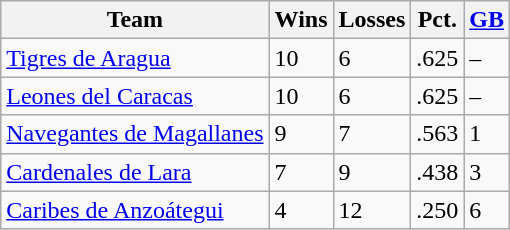<table class="wikitable">
<tr>
<th>Team</th>
<th>Wins</th>
<th>Losses</th>
<th>Pct.</th>
<th><a href='#'>GB</a></th>
</tr>
<tr>
<td><a href='#'>Tigres de Aragua</a></td>
<td>10</td>
<td>6</td>
<td>.625</td>
<td>–</td>
</tr>
<tr>
<td><a href='#'>Leones del Caracas</a></td>
<td>10</td>
<td>6</td>
<td>.625</td>
<td>–</td>
</tr>
<tr>
<td><a href='#'>Navegantes de Magallanes</a></td>
<td>9</td>
<td>7</td>
<td>.563</td>
<td>1</td>
</tr>
<tr>
<td><a href='#'>Cardenales de Lara</a></td>
<td>7</td>
<td>9</td>
<td>.438</td>
<td>3</td>
</tr>
<tr>
<td><a href='#'>Caribes de Anzoátegui</a></td>
<td>4</td>
<td>12</td>
<td>.250</td>
<td>6</td>
</tr>
</table>
